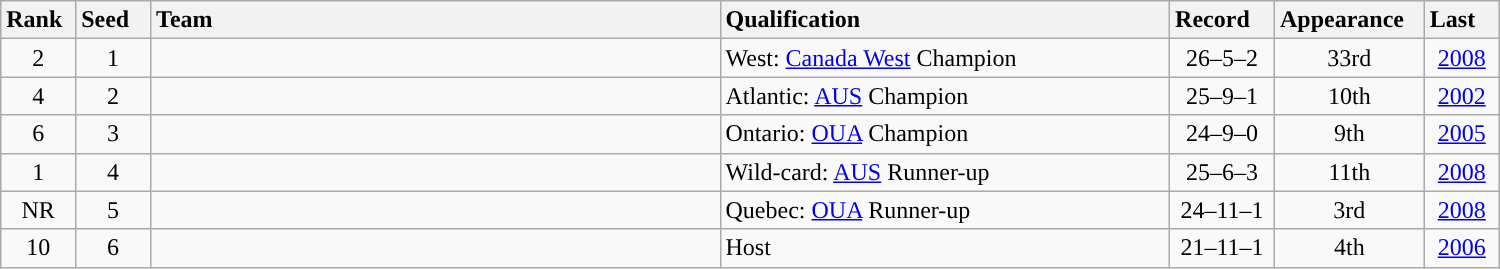<table class="wikitable sortable" style="text-align: center;" width=1000>
<tr style="background:#efefef; text-align:center">
<th style="text-align:left" width=5%>Rank</th>
<th style="text-align:left" width=5%>Seed</th>
<th style="text-align:left" width=38%>Team</th>
<th style="text-align:left" width=30%>Qualification</th>
<th style="text-align:left" width=7%>Record</th>
<th style="text-align:left" width=10%>Appearance</th>
<th style="text-align:left" width=6%>Last</th>
</tr>
<tr style="text-align:center">
<td style="text-align:center">2</td>
<td style="text-align:center">1</td>
<td style="text-align:left; "><a href='#'></a></td>
<td style="text-align:left">West: <a href='#'>Canada West</a> Champion</td>
<td style="text-align:center">26–5–2</td>
<td style="text-align:center">33rd</td>
<td style="text-align:center"><a href='#'>2008</a></td>
</tr>
<tr style="text-align:center">
<td style="text-align:center">4</td>
<td style="text-align:center">2</td>
<td style="text-align:left; "><a href='#'></a></td>
<td style="text-align:left">Atlantic: <a href='#'>AUS</a> Champion</td>
<td style="text-align:center">25–9–1</td>
<td style="text-align:center">10th</td>
<td style="text-align:center"><a href='#'>2002</a></td>
</tr>
<tr style="text-align:center">
<td style="text-align:center">6</td>
<td style="text-align:center">3</td>
<td style="text-align:left; "><a href='#'></a></td>
<td style="text-align:left">Ontario: <a href='#'>OUA</a> Champion</td>
<td style="text-align:center">24–9–0</td>
<td style="text-align:center">9th</td>
<td style="text-align:center"><a href='#'>2005</a></td>
</tr>
<tr style="text-align:center">
<td style="text-align:center">1</td>
<td style="text-align:center">4</td>
<td style="text-align:left; "><a href='#'></a></td>
<td style="text-align:left">Wild-card: <a href='#'>AUS</a> Runner-up</td>
<td style="text-align:center">25–6–3</td>
<td style="text-align:center">11th</td>
<td style="text-align:center"><a href='#'>2008</a></td>
</tr>
<tr style="text-align:center">
<td style="text-align:center">NR</td>
<td style="text-align:center">5</td>
<td style="text-align:left; "><a href='#'></a></td>
<td style="text-align:left">Quebec: <a href='#'>OUA</a> Runner-up</td>
<td style="text-align:center">24–11–1</td>
<td style="text-align:center">3rd</td>
<td style="text-align:center"><a href='#'>2008</a></td>
</tr>
<tr style="text-align:center">
<td style="text-align:center">10</td>
<td style="text-align:center">6</td>
<td style="text-align:left; "><a href='#'></a></td>
<td style="text-align:left">Host</td>
<td style="text-align:center">21–11–1</td>
<td style="text-align:center">4th</td>
<td style="text-align:center"><a href='#'>2006</a></td>
</tr>
</table>
